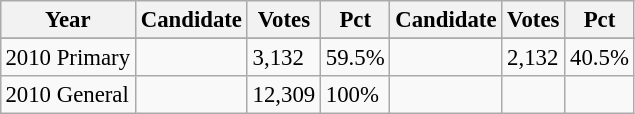<table class="wikitable" style="margin:0.5em ; font-size:95%">
<tr>
<th>Year</th>
<th>Candidate</th>
<th>Votes</th>
<th>Pct</th>
<th>Candidate</th>
<th>Votes</th>
<th>Pct</th>
</tr>
<tr>
</tr>
<tr>
<td>2010 Primary</td>
<td></td>
<td>3,132</td>
<td>59.5%</td>
<td></td>
<td>2,132</td>
<td>40.5%</td>
</tr>
<tr>
<td>2010 General</td>
<td></td>
<td>12,309</td>
<td>100%</td>
<td></td>
<td></td>
<td></td>
</tr>
</table>
